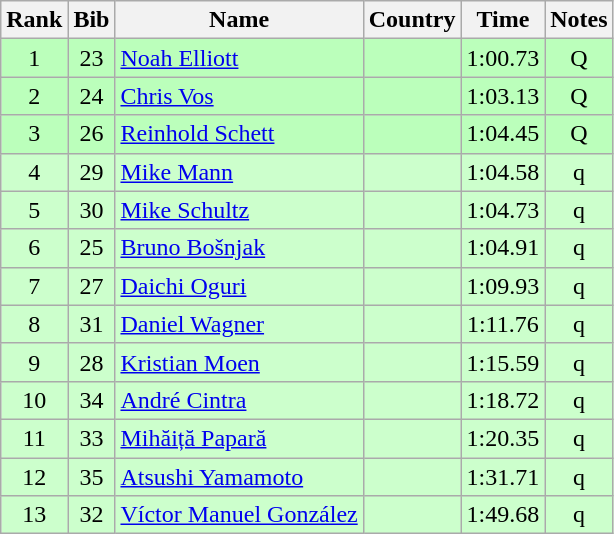<table class="wikitable sortable" style="text-align:center">
<tr>
<th>Rank</th>
<th>Bib</th>
<th>Name</th>
<th>Country</th>
<th>Time</th>
<th>Notes</th>
</tr>
<tr bgcolor=bbffbb>
<td>1</td>
<td>23</td>
<td align="left"><a href='#'>Noah Elliott</a></td>
<td align=left></td>
<td>1:00.73</td>
<td>Q</td>
</tr>
<tr bgcolor=bbffbb>
<td>2</td>
<td>24</td>
<td align="left"><a href='#'>Chris Vos</a></td>
<td align=left></td>
<td>1:03.13</td>
<td>Q</td>
</tr>
<tr bgcolor=bbffbb>
<td>3</td>
<td>26</td>
<td align="left"><a href='#'>Reinhold Schett</a></td>
<td align="left"></td>
<td>1:04.45</td>
<td>Q</td>
</tr>
<tr bgcolor="ccffcc">
<td>4</td>
<td>29</td>
<td align="left"><a href='#'>Mike Mann</a></td>
<td align="left"></td>
<td>1:04.58</td>
<td>q</td>
</tr>
<tr bgcolor="ccffcc">
<td>5</td>
<td>30</td>
<td align="left"><a href='#'>Mike Schultz</a></td>
<td align="left"></td>
<td>1:04.73</td>
<td>q</td>
</tr>
<tr bgcolor="ccffcc">
<td>6</td>
<td>25</td>
<td align="left"><a href='#'>Bruno Bošnjak</a></td>
<td align="left"></td>
<td>1:04.91</td>
<td>q</td>
</tr>
<tr bgcolor="ccffcc">
<td>7</td>
<td>27</td>
<td align="left"><a href='#'>Daichi Oguri</a></td>
<td align="left"></td>
<td>1:09.93</td>
<td>q</td>
</tr>
<tr bgcolor="ccffcc">
<td>8</td>
<td>31</td>
<td align="left"><a href='#'>Daniel Wagner</a></td>
<td align="left"></td>
<td>1:11.76</td>
<td>q</td>
</tr>
<tr bgcolor="ccffcc">
<td>9</td>
<td>28</td>
<td align="left"><a href='#'>Kristian Moen</a></td>
<td align="left"></td>
<td>1:15.59</td>
<td>q</td>
</tr>
<tr bgcolor="ccffcc">
<td>10</td>
<td>34</td>
<td align="left"><a href='#'>André Cintra</a></td>
<td align="left"></td>
<td>1:18.72</td>
<td>q</td>
</tr>
<tr bgcolor=ccffcc>
<td>11</td>
<td>33</td>
<td align="left"><a href='#'>Mihăiță Papară</a></td>
<td align=left></td>
<td>1:20.35</td>
<td>q</td>
</tr>
<tr bgcolor="ccffcc">
<td>12</td>
<td>35</td>
<td align="left"><a href='#'>Atsushi Yamamoto</a></td>
<td align="left"></td>
<td>1:31.71</td>
<td>q</td>
</tr>
<tr bgcolor="ccffcc">
<td>13</td>
<td>32</td>
<td align="left"><a href='#'>Víctor Manuel González</a></td>
<td align="left"></td>
<td>1:49.68</td>
<td>q</td>
</tr>
</table>
